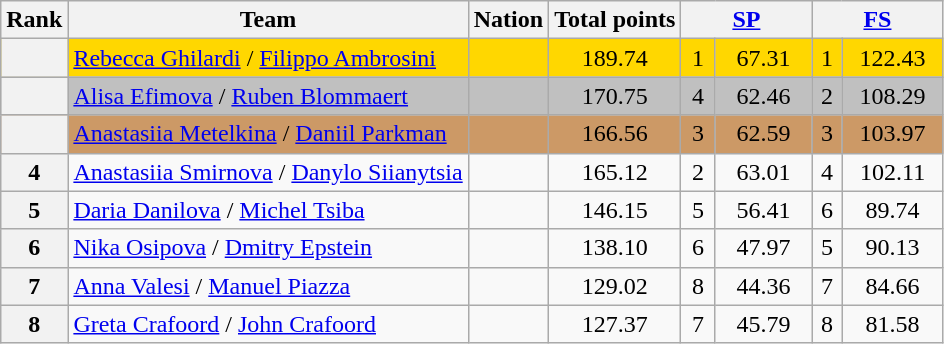<table class="wikitable sortable" style="text-align:left">
<tr>
<th scope="col">Rank</th>
<th scope="col">Team</th>
<th scope="col">Nation</th>
<th scope="col">Total points</th>
<th scope="col" colspan="2" width="80px"><a href='#'>SP</a></th>
<th scope="col" colspan="2" width="80px"><a href='#'>FS</a></th>
</tr>
<tr bgcolor="gold">
<th scope="row"></th>
<td><a href='#'>Rebecca Ghilardi</a> / <a href='#'>Filippo Ambrosini</a></td>
<td></td>
<td align="center">189.74</td>
<td align="center">1</td>
<td align="center">67.31</td>
<td align="center">1</td>
<td align="center">122.43</td>
</tr>
<tr bgcolor="silver">
<th scope="row"></th>
<td><a href='#'>Alisa Efimova</a> / <a href='#'>Ruben Blommaert</a></td>
<td></td>
<td align="center">170.75</td>
<td align="center">4</td>
<td align="center">62.46</td>
<td align="center">2</td>
<td align="center">108.29</td>
</tr>
<tr bgcolor="cc9966">
<th scope="row"></th>
<td><a href='#'>Anastasiia Metelkina</a> / <a href='#'>Daniil Parkman</a></td>
<td></td>
<td align="center">166.56</td>
<td align="center">3</td>
<td align="center">62.59</td>
<td align="center">3</td>
<td align="center">103.97</td>
</tr>
<tr>
<th scope="row">4</th>
<td><a href='#'>Anastasiia Smirnova</a> / <a href='#'>Danylo Siianytsia</a></td>
<td></td>
<td align="center">165.12</td>
<td align="center">2</td>
<td align="center">63.01</td>
<td align="center">4</td>
<td align="center">102.11</td>
</tr>
<tr>
<th scope="row">5</th>
<td><a href='#'>Daria Danilova</a> / <a href='#'>Michel Tsiba</a></td>
<td></td>
<td align="center">146.15</td>
<td align="center">5</td>
<td align="center">56.41</td>
<td align="center">6</td>
<td align="center">89.74</td>
</tr>
<tr>
<th scope="row">6</th>
<td><a href='#'>Nika Osipova</a> / <a href='#'>Dmitry Epstein</a></td>
<td></td>
<td align="center">138.10</td>
<td align="center">6</td>
<td align="center">47.97</td>
<td align="center">5</td>
<td align="center">90.13</td>
</tr>
<tr>
<th scope="row">7</th>
<td><a href='#'>Anna Valesi</a> / <a href='#'>Manuel Piazza</a></td>
<td></td>
<td align="center">129.02</td>
<td align="center">8</td>
<td align="center">44.36</td>
<td align="center">7</td>
<td align="center">84.66</td>
</tr>
<tr>
<th scope="row">8</th>
<td><a href='#'>Greta Crafoord</a> / <a href='#'>John Crafoord</a></td>
<td></td>
<td align="center">127.37</td>
<td align="center">7</td>
<td align="center">45.79</td>
<td align="center">8</td>
<td align="center">81.58</td>
</tr>
</table>
